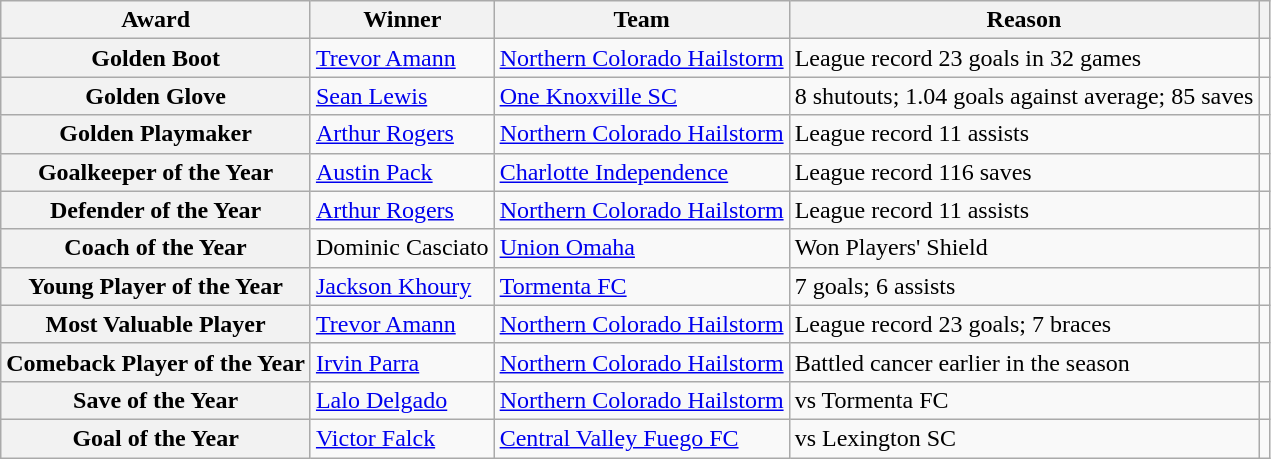<table class="wikitable">
<tr>
<th>Award</th>
<th>Winner</th>
<th>Team</th>
<th>Reason</th>
<th></th>
</tr>
<tr>
<th>Golden Boot</th>
<td> <a href='#'>Trevor Amann</a></td>
<td><a href='#'>Northern Colorado Hailstorm</a></td>
<td>League record 23 goals in 32 games</td>
<td align=center></td>
</tr>
<tr>
<th>Golden Glove</th>
<td> <a href='#'>Sean Lewis</a></td>
<td><a href='#'>One Knoxville SC</a></td>
<td>8 shutouts; 1.04 goals against average; 85 saves</td>
<td align=center></td>
</tr>
<tr>
<th>Golden Playmaker</th>
<td> <a href='#'>Arthur Rogers</a></td>
<td><a href='#'>Northern Colorado Hailstorm</a></td>
<td>League record 11 assists</td>
<td align=center></td>
</tr>
<tr>
<th>Goalkeeper of the Year</th>
<td> <a href='#'>Austin Pack</a></td>
<td><a href='#'>Charlotte Independence</a></td>
<td>League record 116 saves</td>
<td align=center></td>
</tr>
<tr>
<th>Defender of the Year</th>
<td> <a href='#'>Arthur Rogers</a></td>
<td><a href='#'>Northern Colorado Hailstorm</a></td>
<td>League record 11 assists</td>
<td align=center></td>
</tr>
<tr>
<th>Coach of the Year</th>
<td>  Dominic Casciato</td>
<td><a href='#'>Union Omaha</a></td>
<td>Won Players' Shield</td>
<td align=center></td>
</tr>
<tr>
<th>Young Player of the Year</th>
<td>  <a href='#'>Jackson Khoury</a></td>
<td><a href='#'>Tormenta FC</a></td>
<td>7 goals; 6 assists</td>
<td align=center></td>
</tr>
<tr>
<th>Most Valuable Player</th>
<td> <a href='#'>Trevor Amann</a></td>
<td><a href='#'>Northern Colorado Hailstorm</a></td>
<td>League record 23 goals; 7 braces</td>
<td align=center></td>
</tr>
<tr>
<th>Comeback Player of the Year</th>
<td> <a href='#'>Irvin Parra</a></td>
<td><a href='#'>Northern Colorado Hailstorm</a></td>
<td>Battled cancer earlier in the season</td>
<td align=center></td>
</tr>
<tr>
<th>Save of the Year</th>
<td> <a href='#'>Lalo Delgado</a></td>
<td><a href='#'>Northern Colorado Hailstorm</a></td>
<td>vs Tormenta FC</td>
<td align=center></td>
</tr>
<tr>
<th>Goal of the Year</th>
<td> <a href='#'>Victor Falck</a></td>
<td><a href='#'>Central Valley Fuego FC</a></td>
<td>vs Lexington SC</td>
<td align=center></td>
</tr>
</table>
